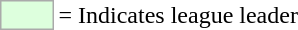<table>
<tr>
<td style="background:#DDFFDD; border:1px solid #aaa; width:2em;"></td>
<td>= Indicates league leader</td>
</tr>
</table>
